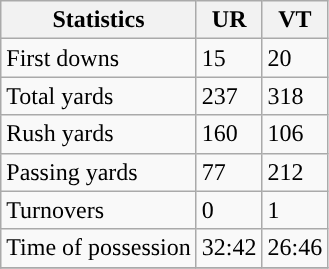<table class="wikitable" style="float: left;">
<tr>
<th>Statistics</th>
<th>UR</th>
<th>VT</th>
</tr>
<tr>
<td>First downs</td>
<td>15</td>
<td>20</td>
</tr>
<tr>
<td>Total yards</td>
<td>237</td>
<td>318</td>
</tr>
<tr>
<td>Rush yards</td>
<td>160</td>
<td>106</td>
</tr>
<tr>
<td>Passing yards</td>
<td>77</td>
<td>212</td>
</tr>
<tr>
<td>Turnovers</td>
<td>0</td>
<td>1</td>
</tr>
<tr>
<td>Time of possession</td>
<td>32:42</td>
<td>26:46</td>
</tr>
<tr>
</tr>
</table>
